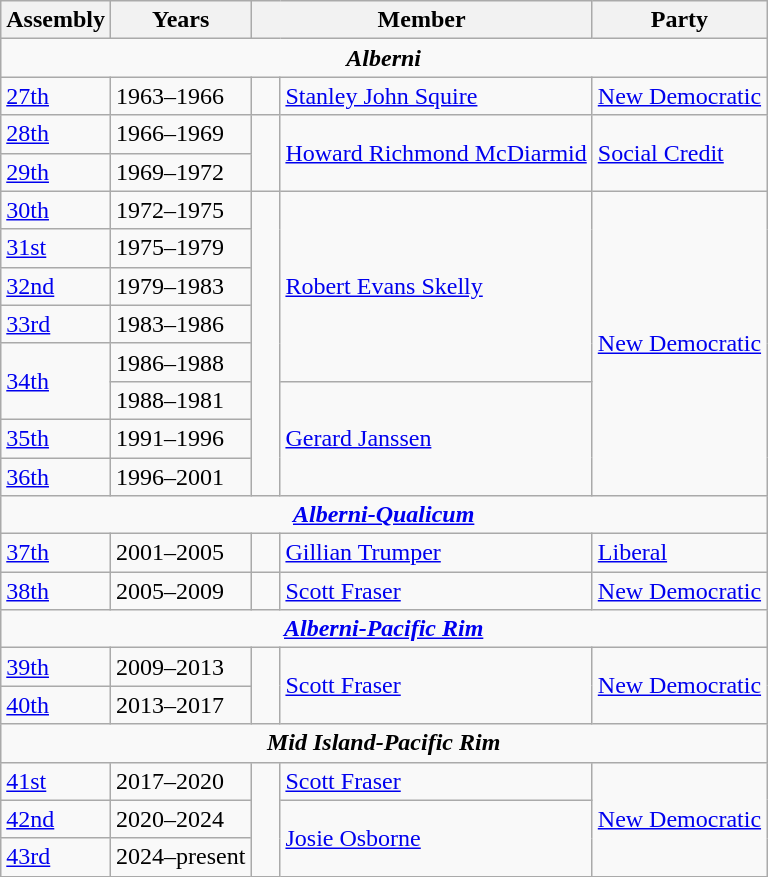<table class="wikitable">
<tr>
<th>Assembly</th>
<th>Years</th>
<th colspan="2">Member</th>
<th>Party</th>
</tr>
<tr>
<td colspan="5" align="center"><strong><em>Alberni</em></strong></td>
</tr>
<tr>
<td><a href='#'>27th</a></td>
<td>1963–1966</td>
<td>   </td>
<td><a href='#'>Stanley John Squire</a></td>
<td><a href='#'>New Democratic</a></td>
</tr>
<tr>
<td><a href='#'>28th</a></td>
<td>1966–1969</td>
<td rowspan="2" >   </td>
<td rowspan="2"><a href='#'>Howard Richmond McDiarmid</a></td>
<td rowspan="2"><a href='#'>Social Credit</a></td>
</tr>
<tr>
<td><a href='#'>29th</a></td>
<td>1969–1972</td>
</tr>
<tr>
<td><a href='#'>30th</a></td>
<td>1972–1975</td>
<td rowspan=8 >   </td>
<td rowspan=5><a href='#'>Robert Evans Skelly</a></td>
<td rowspan=8><a href='#'>New Democratic</a></td>
</tr>
<tr>
<td><a href='#'>31st</a></td>
<td>1975–1979</td>
</tr>
<tr>
<td><a href='#'>32nd</a></td>
<td>1979–1983</td>
</tr>
<tr>
<td><a href='#'>33rd</a></td>
<td>1983–1986</td>
</tr>
<tr>
<td rowspan=2><a href='#'>34th</a></td>
<td>1986–1988</td>
</tr>
<tr>
<td>1988–1981</td>
<td rowspan=3><a href='#'>Gerard Janssen</a></td>
</tr>
<tr>
<td><a href='#'>35th</a></td>
<td>1991–1996</td>
</tr>
<tr>
<td><a href='#'>36th</a></td>
<td>1996–2001</td>
</tr>
<tr>
<td colspan="5" align="center"><strong><em><a href='#'>Alberni-Qualicum</a></em></strong></td>
</tr>
<tr>
<td><a href='#'>37th</a></td>
<td>2001–2005</td>
<td>   </td>
<td><a href='#'>Gillian Trumper</a></td>
<td><a href='#'>Liberal</a></td>
</tr>
<tr>
<td><a href='#'>38th</a></td>
<td>2005–2009</td>
<td>   </td>
<td><a href='#'>Scott Fraser</a></td>
<td><a href='#'>New Democratic</a></td>
</tr>
<tr>
<td colspan="5" align="center"><strong><em><a href='#'>Alberni-Pacific Rim</a></em></strong></td>
</tr>
<tr>
<td><a href='#'>39th</a></td>
<td>2009–2013</td>
<td rowspan=2 >   </td>
<td rowspan=2><a href='#'>Scott Fraser</a></td>
<td rowspan=2><a href='#'>New Democratic</a></td>
</tr>
<tr>
<td><a href='#'>40th</a></td>
<td>2013–2017</td>
</tr>
<tr>
<td colspan="5" align="center"><strong><em>Mid Island-Pacific Rim</em></strong></td>
</tr>
<tr>
<td><a href='#'>41st</a></td>
<td>2017–2020</td>
<td rowspan=3 >   </td>
<td><a href='#'>Scott Fraser</a></td>
<td rowspan="3"><a href='#'>New Democratic</a></td>
</tr>
<tr>
<td><a href='#'>42nd</a></td>
<td>2020–2024</td>
<td rowspan="2"><a href='#'>Josie Osborne</a></td>
</tr>
<tr>
<td><a href='#'>43rd</a></td>
<td>2024–present</td>
</tr>
</table>
